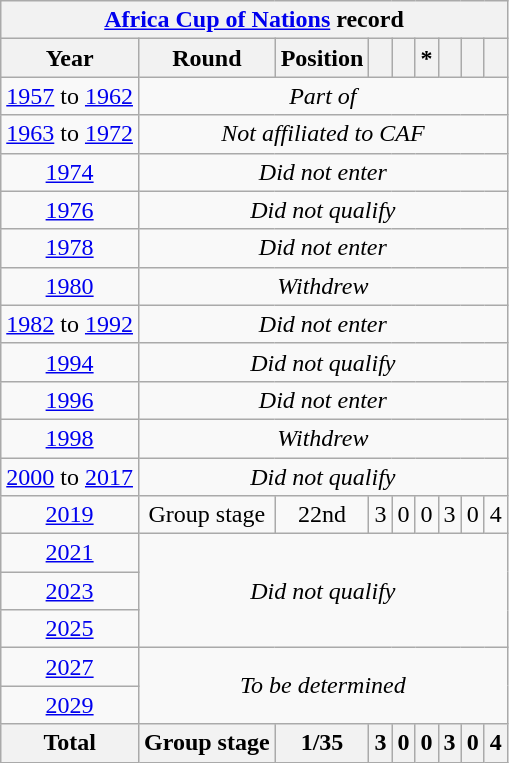<table class="wikitable" style="text-align: center;">
<tr>
<th colspan=9><a href='#'>Africa Cup of Nations</a> record</th>
</tr>
<tr>
<th>Year</th>
<th>Round</th>
<th>Position</th>
<th></th>
<th></th>
<th>*</th>
<th></th>
<th></th>
<th></th>
</tr>
<tr>
<td> <a href='#'>1957</a> to  <a href='#'>1962</a></td>
<td colspan=8><em>Part of </em></td>
</tr>
<tr>
<td> <a href='#'>1963</a> to  <a href='#'>1972</a></td>
<td colspan=8><em>Not affiliated to CAF</em></td>
</tr>
<tr>
<td> <a href='#'>1974</a></td>
<td colspan=8><em>Did not enter</em></td>
</tr>
<tr>
<td> <a href='#'>1976</a></td>
<td colspan=8><em>Did not qualify</em></td>
</tr>
<tr>
<td> <a href='#'>1978</a></td>
<td colspan=8><em>Did not enter</em></td>
</tr>
<tr>
<td> <a href='#'>1980</a></td>
<td colspan=8><em>Withdrew</em></td>
</tr>
<tr>
<td> <a href='#'>1982</a> to  <a href='#'>1992</a></td>
<td colspan=8><em>Did not enter</em></td>
</tr>
<tr>
<td> <a href='#'>1994</a></td>
<td colspan=8><em>Did not qualify</em></td>
</tr>
<tr>
<td> <a href='#'>1996</a></td>
<td colspan=8><em>Did not enter</em></td>
</tr>
<tr>
<td> <a href='#'>1998</a></td>
<td colspan=8><em>Withdrew</em></td>
</tr>
<tr>
<td>  <a href='#'>2000</a> to  <a href='#'>2017</a></td>
<td colspan=8><em>Did not qualify</em></td>
</tr>
<tr>
<td> <a href='#'>2019</a></td>
<td>Group stage</td>
<td>22nd</td>
<td>3</td>
<td>0</td>
<td>0</td>
<td>3</td>
<td>0</td>
<td>4</td>
</tr>
<tr>
<td> <a href='#'>2021</a></td>
<td rowspan=3 colspan=8><em>Did not qualify</em></td>
</tr>
<tr>
<td> <a href='#'>2023</a></td>
</tr>
<tr>
<td> <a href='#'>2025</a></td>
</tr>
<tr>
<td>   <a href='#'>2027</a></td>
<td colspan="8" rowspan="2"><em>To be determined</em></td>
</tr>
<tr>
<td> <a href='#'>2029</a></td>
</tr>
<tr>
<th>Total</th>
<th>Group stage</th>
<th>1/35</th>
<th>3</th>
<th>0</th>
<th>0</th>
<th>3</th>
<th>0</th>
<th>4</th>
</tr>
</table>
